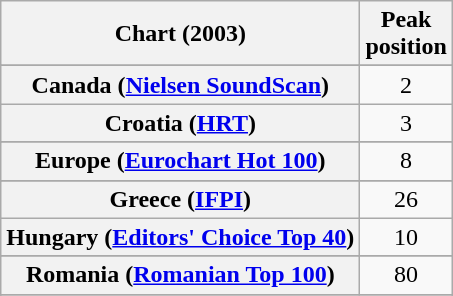<table class="wikitable sortable plainrowheaders" style="text-align:center">
<tr>
<th scope="col">Chart (2003)</th>
<th scope="col">Peak<br>position</th>
</tr>
<tr>
</tr>
<tr>
</tr>
<tr>
</tr>
<tr>
</tr>
<tr>
<th scope="row">Canada (<a href='#'>Nielsen SoundScan</a>)</th>
<td>2</td>
</tr>
<tr>
<th scope=row>Croatia (<a href='#'>HRT</a>)</th>
<td>3</td>
</tr>
<tr>
</tr>
<tr>
<th scope="row">Europe (<a href='#'>Eurochart Hot 100</a>)</th>
<td>8</td>
</tr>
<tr>
</tr>
<tr>
<th scope="row">Greece (<a href='#'>IFPI</a>)</th>
<td>26</td>
</tr>
<tr>
<th scope="row">Hungary (<a href='#'>Editors' Choice Top 40</a>)</th>
<td>10</td>
</tr>
<tr>
</tr>
<tr>
</tr>
<tr>
</tr>
<tr>
</tr>
<tr>
</tr>
<tr>
</tr>
<tr>
<th scope="row">Romania (<a href='#'>Romanian Top 100</a>)</th>
<td>80</td>
</tr>
<tr>
</tr>
<tr>
</tr>
<tr>
</tr>
<tr>
</tr>
<tr>
</tr>
<tr>
</tr>
</table>
